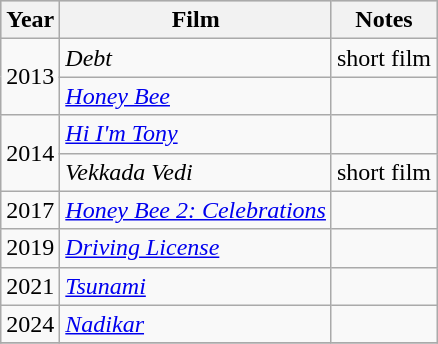<table class="wikitable">
<tr style="background:#ccc; text-align:center;">
<th>Year</th>
<th>Film</th>
<th>Notes</th>
</tr>
<tr>
<td rowspan="2">2013</td>
<td><em>Debt</em></td>
<td>short film</td>
</tr>
<tr>
<td><em><a href='#'>Honey Bee</a></em></td>
<td></td>
</tr>
<tr>
<td rowspan="2">2014</td>
<td><em><a href='#'>Hi I'm Tony</a></em></td>
<td></td>
</tr>
<tr>
<td><em>Vekkada Vedi</em></td>
<td>short film</td>
</tr>
<tr>
<td>2017</td>
<td><em><a href='#'>Honey Bee 2: Celebrations</a></em></td>
<td></td>
</tr>
<tr>
<td>2019</td>
<td><em><a href='#'>Driving License</a> </em></td>
<td></td>
</tr>
<tr>
<td>2021</td>
<td><em><a href='#'>Tsunami</a></em></td>
<td></td>
</tr>
<tr>
<td>2024</td>
<td><em><a href='#'>Nadikar</a></em></td>
<td></td>
</tr>
<tr>
</tr>
</table>
